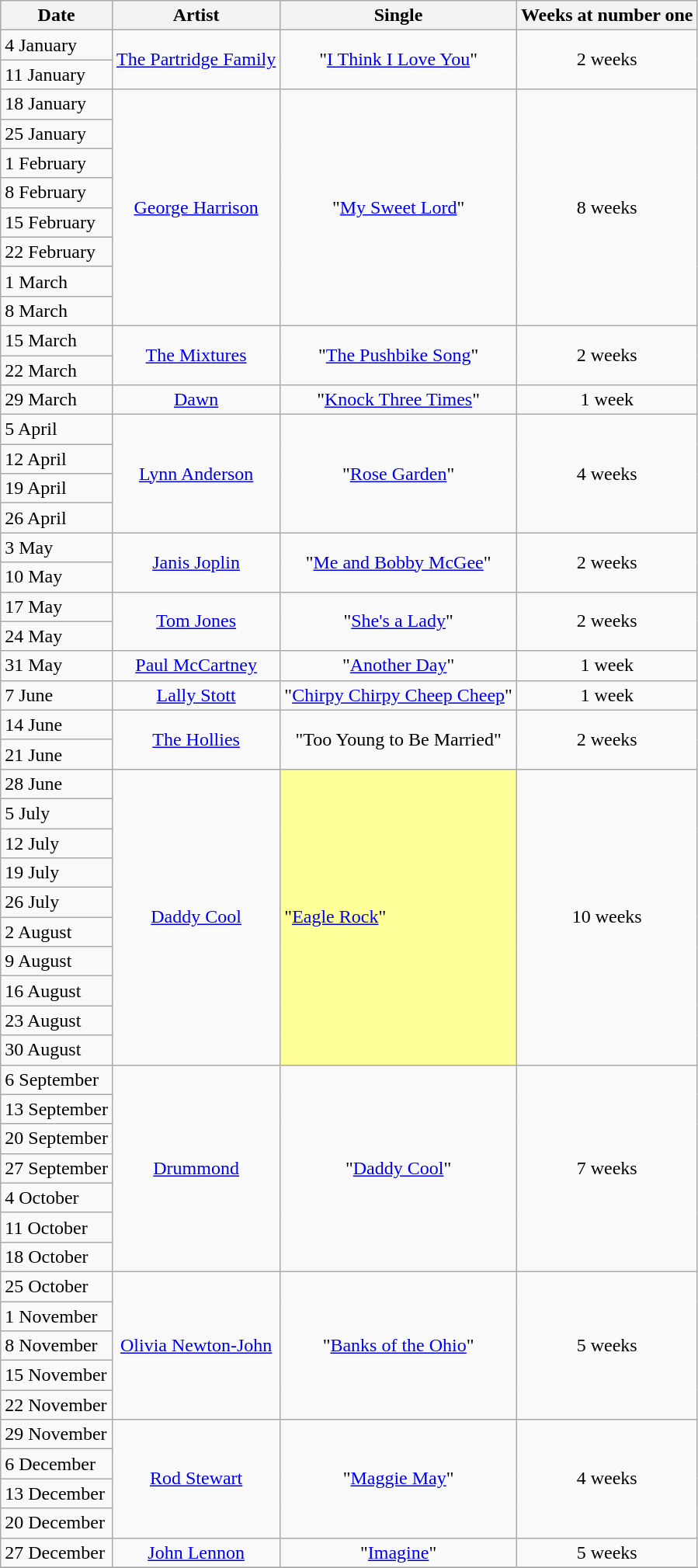<table class="wikitable">
<tr>
<th>Date</th>
<th>Artist</th>
<th>Single</th>
<th>Weeks at number one</th>
</tr>
<tr>
<td>4 January</td>
<td rowspan="2" align="center"><a href='#'>The Partridge Family</a></td>
<td rowspan="2" align="center">"<a href='#'>I Think I Love You</a>"</td>
<td rowspan="2" align="center">2 weeks</td>
</tr>
<tr>
<td>11 January</td>
</tr>
<tr>
<td>18 January</td>
<td rowspan="8" align="center"><a href='#'>George Harrison</a></td>
<td rowspan="8" align="center">"<a href='#'>My Sweet Lord</a>"</td>
<td rowspan="8" align="center">8 weeks</td>
</tr>
<tr>
<td>25 January</td>
</tr>
<tr>
<td>1 February</td>
</tr>
<tr>
<td>8 February</td>
</tr>
<tr>
<td>15 February</td>
</tr>
<tr>
<td>22 February</td>
</tr>
<tr>
<td>1 March</td>
</tr>
<tr>
<td>8 March</td>
</tr>
<tr>
<td>15 March</td>
<td rowspan="2" align="center"><a href='#'>The Mixtures</a></td>
<td rowspan="2" align="center">"<a href='#'>The Pushbike Song</a>"</td>
<td rowspan="2" align="center">2 weeks</td>
</tr>
<tr>
<td>22 March</td>
</tr>
<tr>
<td>29 March</td>
<td align="center"><a href='#'>Dawn</a></td>
<td align="center">"<a href='#'>Knock Three Times</a>"</td>
<td align="center">1 week</td>
</tr>
<tr>
<td>5 April</td>
<td rowspan="4" align="center"><a href='#'>Lynn Anderson</a></td>
<td rowspan="4" align="center">"<a href='#'>Rose Garden</a>"</td>
<td rowspan="4" align="center">4 weeks</td>
</tr>
<tr>
<td>12 April</td>
</tr>
<tr>
<td>19 April</td>
</tr>
<tr>
<td>26 April</td>
</tr>
<tr>
<td>3 May</td>
<td rowspan="2" align="center"><a href='#'>Janis Joplin</a></td>
<td rowspan="2" align="center">"<a href='#'>Me and Bobby McGee</a>"</td>
<td rowspan="2" align="center">2 weeks</td>
</tr>
<tr>
<td>10 May</td>
</tr>
<tr>
<td>17 May</td>
<td rowspan="2" align="center"><a href='#'>Tom Jones</a></td>
<td rowspan="2" align="center">"<a href='#'>She's a Lady</a>"</td>
<td rowspan="2" align="center">2 weeks</td>
</tr>
<tr>
<td>24 May</td>
</tr>
<tr>
<td>31 May</td>
<td align="center"><a href='#'>Paul McCartney</a></td>
<td align="center">"<a href='#'>Another Day</a>"</td>
<td align="center">1 week</td>
</tr>
<tr>
<td>7 June</td>
<td align="center"><a href='#'>Lally Stott</a></td>
<td align="center">"<a href='#'>Chirpy Chirpy Cheep Cheep</a>"</td>
<td align="center">1 week</td>
</tr>
<tr>
<td>14 June</td>
<td rowspan="2" align="center"><a href='#'>The Hollies</a></td>
<td rowspan="2" align="center">"Too Young to Be Married"</td>
<td rowspan="2" align="center">2 weeks</td>
</tr>
<tr>
<td>21 June</td>
</tr>
<tr>
<td>28 June</td>
<td rowspan="10" align="center"><a href='#'>Daddy Cool</a></td>
<td bgcolor=#FFFF99 align="left" rowspan="10" align="center">"<a href='#'>Eagle Rock</a>"</td>
<td rowspan="10" align="center">10 weeks</td>
</tr>
<tr>
<td>5 July</td>
</tr>
<tr>
<td>12 July</td>
</tr>
<tr>
<td>19 July</td>
</tr>
<tr>
<td>26 July</td>
</tr>
<tr>
<td>2 August</td>
</tr>
<tr>
<td>9 August</td>
</tr>
<tr>
<td>16 August</td>
</tr>
<tr>
<td>23 August</td>
</tr>
<tr>
<td>30 August</td>
</tr>
<tr>
<td>6 September</td>
<td rowspan="7" align="center"><a href='#'>Drummond</a></td>
<td rowspan="7" align="center">"<a href='#'>Daddy Cool</a>"</td>
<td rowspan="7" align="center">7 weeks</td>
</tr>
<tr>
<td>13 September</td>
</tr>
<tr>
<td>20 September</td>
</tr>
<tr>
<td>27 September</td>
</tr>
<tr>
<td>4 October</td>
</tr>
<tr>
<td>11 October</td>
</tr>
<tr>
<td>18 October</td>
</tr>
<tr>
<td>25 October</td>
<td rowspan="5" align="center"><a href='#'>Olivia Newton-John</a></td>
<td rowspan="5" align="center">"<a href='#'>Banks of the Ohio</a>"</td>
<td rowspan="5" align="center">5 weeks</td>
</tr>
<tr>
<td>1 November</td>
</tr>
<tr>
<td>8 November</td>
</tr>
<tr>
<td>15 November</td>
</tr>
<tr>
<td>22 November</td>
</tr>
<tr>
<td>29 November</td>
<td rowspan="4" align="center"><a href='#'>Rod Stewart</a></td>
<td rowspan="4" align="center">"<a href='#'>Maggie May</a>"</td>
<td rowspan="4" align="center">4 weeks</td>
</tr>
<tr>
<td>6 December</td>
</tr>
<tr>
<td>13 December</td>
</tr>
<tr>
<td>20 December</td>
</tr>
<tr>
<td>27 December</td>
<td align="center"><a href='#'>John Lennon</a></td>
<td align="center">"<a href='#'>Imagine</a>"</td>
<td align="center">5 weeks</td>
</tr>
<tr>
</tr>
</table>
